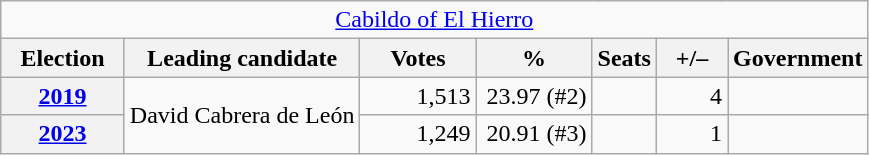<table class="wikitable" style="text-align:right;">
<tr>
<td colspan="8" align="center"><a href='#'>Cabildo of El Hierro</a></td>
</tr>
<tr>
<th width="75">Election</th>
<th>Leading candidate</th>
<th width="70">Votes</th>
<th width="70">%</th>
<th>Seats</th>
<th width="40">+/–</th>
<th>Government</th>
</tr>
<tr>
<th><a href='#'>2019</a></th>
<td rowspan="2" align="left">David Cabrera de León</td>
<td>1,513</td>
<td>23.97 (#2)</td>
<td></td>
<td>4</td>
<td></td>
</tr>
<tr>
<th><a href='#'>2023</a></th>
<td>1,249</td>
<td>20.91 (#3)</td>
<td></td>
<td>1</td>
<td></td>
</tr>
</table>
